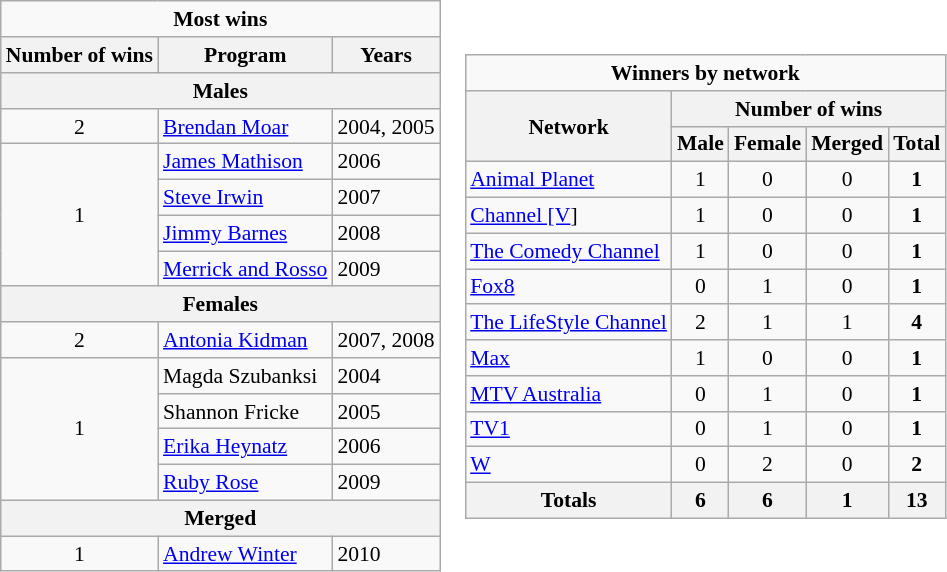<table border=0 cellspacing="0" cellpadding="8">
<tr>
<td><br><table class="wikitable" style="font-size:90%; text-align:left; margin-left: auto; margin-right: auto;">
<tr>
<td style="text-align:center;" colspan=3><strong>Most wins</strong></td>
</tr>
<tr>
<th>Number of wins</th>
<th>Program</th>
<th>Years</th>
</tr>
<tr>
<th colspan=3>Males</th>
</tr>
<tr>
<td style="text-align:center;">2</td>
<td><a href='#'>Brendan Moar</a></td>
<td>2004, 2005</td>
</tr>
<tr>
<td rowspan=4 style="text-align:center;">1</td>
<td><a href='#'>James Mathison</a></td>
<td>2006</td>
</tr>
<tr>
<td><a href='#'>Steve Irwin</a></td>
<td>2007</td>
</tr>
<tr>
<td><a href='#'>Jimmy Barnes</a></td>
<td>2008</td>
</tr>
<tr>
<td><a href='#'>Merrick and Rosso</a></td>
<td>2009</td>
</tr>
<tr>
<th colspan=3>Females</th>
</tr>
<tr>
<td style="text-align:center;">2</td>
<td><a href='#'>Antonia Kidman</a></td>
<td>2007, 2008</td>
</tr>
<tr>
<td rowspan=4 style="text-align:center;">1</td>
<td>Magda Szubanksi</td>
<td>2004</td>
</tr>
<tr>
<td>Shannon Fricke</td>
<td>2005</td>
</tr>
<tr>
<td><a href='#'>Erika Heynatz</a></td>
<td>2006</td>
</tr>
<tr>
<td><a href='#'>Ruby Rose</a></td>
<td>2009</td>
</tr>
<tr>
<th colspan=3>Merged</th>
</tr>
<tr>
<td style="text-align:center;">1</td>
<td><a href='#'>Andrew Winter</a></td>
<td>2010</td>
</tr>
</table>
</td>
<td><br><table class="wikitable" style="font-size:90%; text-align:left; margin-left: auto; margin-right: auto;">
<tr>
<td style="text-align:center;" colspan=5><strong>Winners by network</strong></td>
</tr>
<tr>
<th rowspan=2>Network</th>
<th colspan=4>Number of wins</th>
</tr>
<tr>
<th>Male</th>
<th>Female</th>
<th>Merged</th>
<th>Total</th>
</tr>
<tr>
<td><a href='#'>Animal Planet</a></td>
<td style="text-align:center;">1</td>
<td style="text-align:center;">0</td>
<td style="text-align:center;">0</td>
<td style="text-align:center;"><strong>1</strong></td>
</tr>
<tr>
<td><a href='#'>Channel [V</a>]</td>
<td style="text-align:center;">1</td>
<td style="text-align:center;">0</td>
<td style="text-align:center;">0</td>
<td style="text-align:center;"><strong>1</strong></td>
</tr>
<tr>
<td><a href='#'>The Comedy Channel</a></td>
<td style="text-align:center;">1</td>
<td style="text-align:center;">0</td>
<td style="text-align:center;">0</td>
<td style="text-align:center;"><strong>1</strong></td>
</tr>
<tr>
<td><a href='#'>Fox8</a></td>
<td style="text-align:center;">0</td>
<td style="text-align:center;">1</td>
<td style="text-align:center;">0</td>
<td style="text-align:center;"><strong>1</strong></td>
</tr>
<tr>
<td><a href='#'>The LifeStyle Channel</a></td>
<td style="text-align:center;">2</td>
<td style="text-align:center;">1</td>
<td style="text-align:center;">1</td>
<td style="text-align:center;"><strong>4</strong></td>
</tr>
<tr>
<td><a href='#'>Max</a></td>
<td style="text-align:center;">1</td>
<td style="text-align:center;">0</td>
<td style="text-align:center;">0</td>
<td style="text-align:center;"><strong>1</strong></td>
</tr>
<tr>
<td><a href='#'>MTV Australia</a></td>
<td style="text-align:center;">0</td>
<td style="text-align:center;">1</td>
<td style="text-align:center;">0</td>
<td style="text-align:center;"><strong>1</strong></td>
</tr>
<tr>
<td><a href='#'>TV1</a></td>
<td style="text-align:center;">0</td>
<td style="text-align:center;">1</td>
<td style="text-align:center;">0</td>
<td style="text-align:center;"><strong>1</strong></td>
</tr>
<tr>
<td><a href='#'>W</a></td>
<td style="text-align:center;">0</td>
<td style="text-align:center;">2</td>
<td style="text-align:center;">0</td>
<td style="text-align:center;"><strong>2</strong></td>
</tr>
<tr>
<th>Totals</th>
<th>6</th>
<th>6</th>
<th>1</th>
<th>13</th>
</tr>
</table>
</td>
</tr>
</table>
